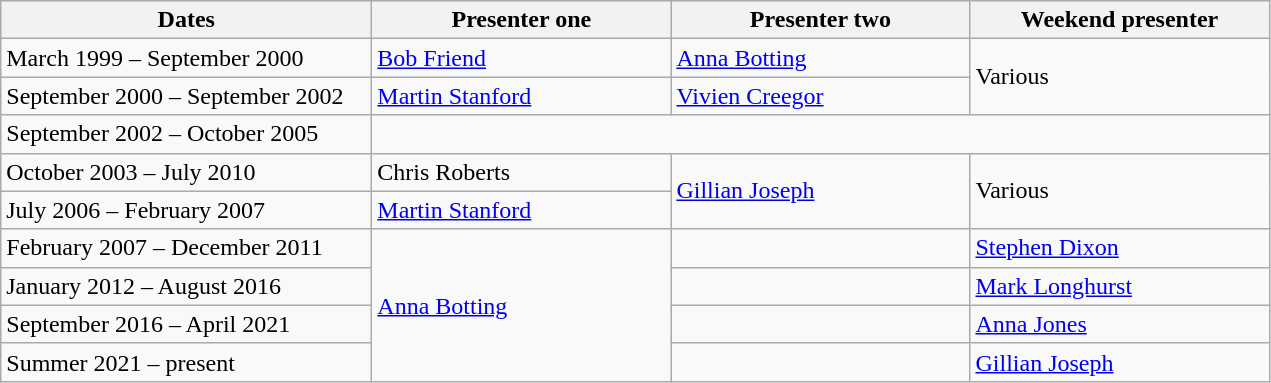<table class="wikitable">
<tr>
<th valign="middle" style="width:15em">Dates</th>
<th valign="middle" style="width:12em">Presenter one</th>
<th valign="middle" style="width:12em">Presenter two</th>
<th valign="middle" style="width:12em">Weekend presenter</th>
</tr>
<tr>
<td>March 1999 – September 2000</td>
<td><a href='#'>Bob Friend</a></td>
<td><a href='#'>Anna Botting</a></td>
<td rowspan=2>Various</td>
</tr>
<tr>
<td>September 2000 – September 2002</td>
<td><a href='#'>Martin Stanford</a></td>
<td><a href='#'>Vivien Creegor</a></td>
</tr>
<tr>
<td>September 2002 – October 2005</td>
<td colspan="3"></td>
</tr>
<tr>
<td>October 2003 – July 2010</td>
<td>Chris Roberts</td>
<td rowspan=2><a href='#'>Gillian Joseph</a></td>
<td rowspan=2>Various</td>
</tr>
<tr>
<td>July 2006 – February 2007</td>
<td><a href='#'>Martin Stanford</a></td>
</tr>
<tr>
<td>February 2007 – December 2011</td>
<td rowspan=4><a href='#'>Anna Botting</a></td>
<td></td>
<td><a href='#'>Stephen Dixon</a></td>
</tr>
<tr>
<td>January 2012 – August 2016</td>
<td></td>
<td><a href='#'>Mark Longhurst</a></td>
</tr>
<tr>
<td>September 2016 – April 2021</td>
<td></td>
<td><a href='#'>Anna Jones</a></td>
</tr>
<tr>
<td>Summer 2021 – present</td>
<td></td>
<td><a href='#'>Gillian Joseph</a></td>
</tr>
</table>
